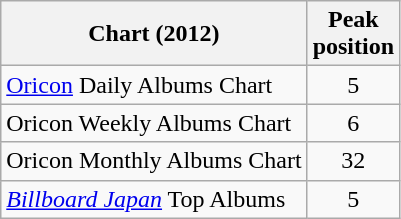<table class="wikitable sortable" border="1">
<tr>
<th>Chart (2012)</th>
<th>Peak<br>position</th>
</tr>
<tr>
<td><a href='#'>Oricon</a> Daily Albums Chart</td>
<td style="text-align:center;">5</td>
</tr>
<tr>
<td>Oricon Weekly Albums Chart</td>
<td style="text-align:center;">6</td>
</tr>
<tr>
<td>Oricon Monthly Albums Chart</td>
<td style="text-align:center;">32</td>
</tr>
<tr>
<td><em><a href='#'>Billboard Japan</a></em> Top Albums</td>
<td style="text-align:center;">5</td>
</tr>
</table>
